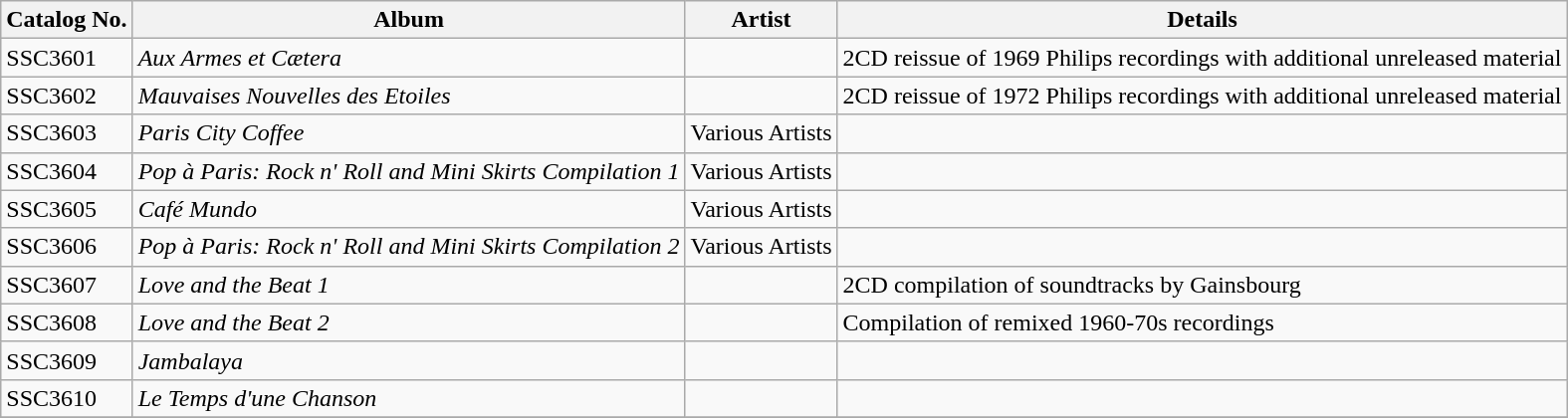<table class="wikitable sortable">
<tr>
<th>Catalog No.</th>
<th>Album</th>
<th>Artist</th>
<th>Details</th>
</tr>
<tr>
<td>SSC3601</td>
<td><em>Aux Armes et Cætera</em></td>
<td></td>
<td>2CD reissue of 1969 Philips recordings with additional unreleased material</td>
</tr>
<tr>
<td>SSC3602</td>
<td><em>Mauvaises Nouvelles des Etoiles</em></td>
<td></td>
<td>2CD reissue of 1972 Philips recordings with additional unreleased material</td>
</tr>
<tr>
<td>SSC3603</td>
<td><em>Paris City Coffee</em></td>
<td>Various Artists</td>
<td></td>
</tr>
<tr>
<td>SSC3604</td>
<td><em>Pop à Paris: Rock n' Roll and Mini Skirts Compilation 1</em></td>
<td>Various Artists</td>
<td></td>
</tr>
<tr>
<td>SSC3605</td>
<td><em>Café Mundo</em></td>
<td>Various Artists</td>
<td></td>
</tr>
<tr>
<td>SSC3606</td>
<td><em>Pop à Paris: Rock n' Roll and Mini Skirts Compilation 2</em></td>
<td>Various Artists</td>
<td></td>
</tr>
<tr>
<td>SSC3607</td>
<td><em>Love and the Beat 1</em></td>
<td></td>
<td>2CD compilation of soundtracks by Gainsbourg</td>
</tr>
<tr>
<td>SSC3608</td>
<td><em>Love and the Beat 2</em></td>
<td></td>
<td>Compilation of remixed 1960-70s recordings</td>
</tr>
<tr>
<td>SSC3609</td>
<td><em>Jambalaya</em></td>
<td></td>
<td></td>
</tr>
<tr>
<td>SSC3610</td>
<td><em>Le Temps d'une Chanson</em></td>
<td></td>
<td></td>
</tr>
<tr>
</tr>
</table>
